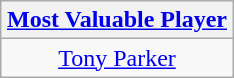<table class=wikitable style="text-align:center; margin:auto">
<tr>
<th><a href='#'>Most Valuable Player</a></th>
</tr>
<tr>
<td> <a href='#'>Tony Parker</a></td>
</tr>
</table>
